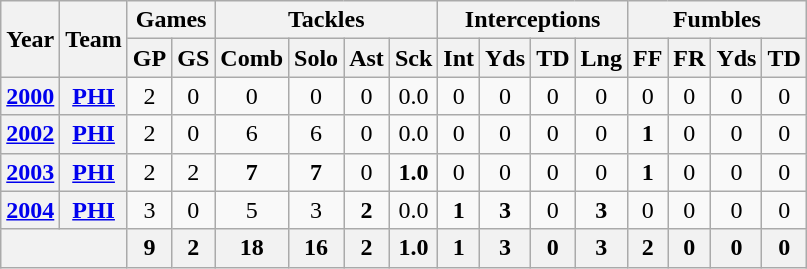<table class="wikitable" style="text-align:center">
<tr>
<th rowspan="2">Year</th>
<th rowspan="2">Team</th>
<th colspan="2">Games</th>
<th colspan="4">Tackles</th>
<th colspan="4">Interceptions</th>
<th colspan="4">Fumbles</th>
</tr>
<tr>
<th>GP</th>
<th>GS</th>
<th>Comb</th>
<th>Solo</th>
<th>Ast</th>
<th>Sck</th>
<th>Int</th>
<th>Yds</th>
<th>TD</th>
<th>Lng</th>
<th>FF</th>
<th>FR</th>
<th>Yds</th>
<th>TD</th>
</tr>
<tr>
<th><a href='#'>2000</a></th>
<th><a href='#'>PHI</a></th>
<td>2</td>
<td>0</td>
<td>0</td>
<td>0</td>
<td>0</td>
<td>0.0</td>
<td>0</td>
<td>0</td>
<td>0</td>
<td>0</td>
<td>0</td>
<td>0</td>
<td>0</td>
<td>0</td>
</tr>
<tr>
<th><a href='#'>2002</a></th>
<th><a href='#'>PHI</a></th>
<td>2</td>
<td>0</td>
<td>6</td>
<td>6</td>
<td>0</td>
<td>0.0</td>
<td>0</td>
<td>0</td>
<td>0</td>
<td>0</td>
<td><strong>1</strong></td>
<td>0</td>
<td>0</td>
<td>0</td>
</tr>
<tr>
<th><a href='#'>2003</a></th>
<th><a href='#'>PHI</a></th>
<td>2</td>
<td>2</td>
<td><strong>7</strong></td>
<td><strong>7</strong></td>
<td>0</td>
<td><strong>1.0</strong></td>
<td>0</td>
<td>0</td>
<td>0</td>
<td>0</td>
<td><strong>1</strong></td>
<td>0</td>
<td>0</td>
<td>0</td>
</tr>
<tr>
<th><a href='#'>2004</a></th>
<th><a href='#'>PHI</a></th>
<td>3</td>
<td>0</td>
<td>5</td>
<td>3</td>
<td><strong>2</strong></td>
<td>0.0</td>
<td><strong>1</strong></td>
<td><strong>3</strong></td>
<td>0</td>
<td><strong>3</strong></td>
<td>0</td>
<td>0</td>
<td>0</td>
<td>0</td>
</tr>
<tr>
<th colspan="2"></th>
<th>9</th>
<th>2</th>
<th>18</th>
<th>16</th>
<th>2</th>
<th>1.0</th>
<th>1</th>
<th>3</th>
<th>0</th>
<th>3</th>
<th>2</th>
<th>0</th>
<th>0</th>
<th>0</th>
</tr>
</table>
